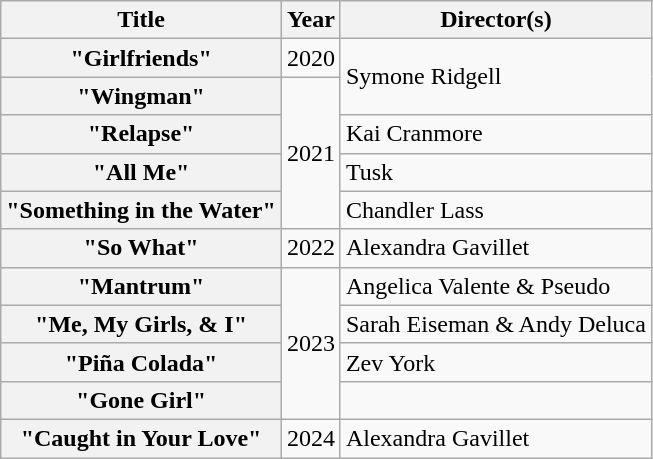<table class="wikitable plainrowheaders">
<tr>
<th>Title</th>
<th>Year</th>
<th>Director(s)</th>
</tr>
<tr>
<th scope="row">"Girlfriends"</th>
<td>2020</td>
<td rowspan="2">Symone Ridgell</td>
</tr>
<tr>
<th scope="row">"Wingman"</th>
<td rowspan="4">2021</td>
</tr>
<tr>
<th scope="row">"Relapse"</th>
<td>Kai Cranmore</td>
</tr>
<tr>
<th scope="row">"All Me"</th>
<td>Tusk</td>
</tr>
<tr>
<th scope="row">"Something in the Water"</th>
<td>Chandler Lass</td>
</tr>
<tr>
<th scope="row">"So What"</th>
<td>2022</td>
<td>Alexandra Gavillet</td>
</tr>
<tr>
<th scope="row">"Mantrum"</th>
<td rowspan="4">2023</td>
<td>Angelica Valente & Pseudo</td>
</tr>
<tr>
<th scope="row">"Me, My Girls, & I"</th>
<td>Sarah Eiseman & Andy Deluca</td>
</tr>
<tr>
<th scope="row">"Piña Colada"</th>
<td>Zev York</td>
</tr>
<tr>
<th scope="row">"Gone Girl"</th>
<td></td>
</tr>
<tr>
<th scope="row">"Caught in Your Love"</th>
<td>2024</td>
<td>Alexandra Gavillet</td>
</tr>
</table>
